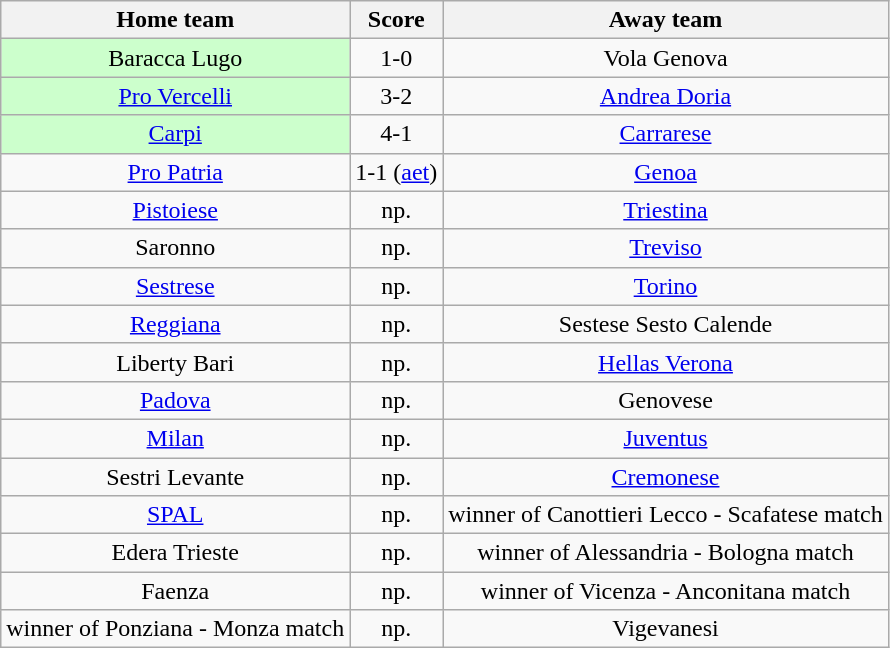<table class="wikitable" style="text-align: center">
<tr>
<th>Home team</th>
<th>Score</th>
<th>Away team</th>
</tr>
<tr>
<td bgcolor="ccffcc">Baracca Lugo</td>
<td>1-0</td>
<td>Vola Genova</td>
</tr>
<tr>
<td bgcolor="ccffcc"><a href='#'>Pro Vercelli</a></td>
<td>3-2</td>
<td><a href='#'>Andrea Doria</a></td>
</tr>
<tr>
<td bgcolor="ccffcc"><a href='#'>Carpi</a></td>
<td>4-1</td>
<td><a href='#'>Carrarese</a></td>
</tr>
<tr>
<td><a href='#'>Pro Patria</a></td>
<td>1-1 (<a href='#'>aet</a>)</td>
<td><a href='#'>Genoa</a></td>
</tr>
<tr>
<td><a href='#'>Pistoiese</a></td>
<td>np.</td>
<td><a href='#'>Triestina</a></td>
</tr>
<tr>
<td>Saronno</td>
<td>np.</td>
<td><a href='#'>Treviso</a></td>
</tr>
<tr>
<td><a href='#'>Sestrese</a></td>
<td>np.</td>
<td><a href='#'>Torino</a></td>
</tr>
<tr>
<td><a href='#'>Reggiana</a></td>
<td>np.</td>
<td>Sestese Sesto Calende</td>
</tr>
<tr>
<td>Liberty Bari</td>
<td>np.</td>
<td><a href='#'>Hellas Verona</a></td>
</tr>
<tr>
<td><a href='#'>Padova</a></td>
<td>np.</td>
<td>Genovese</td>
</tr>
<tr>
<td><a href='#'>Milan</a></td>
<td>np.</td>
<td><a href='#'>Juventus</a></td>
</tr>
<tr>
<td>Sestri Levante</td>
<td>np.</td>
<td><a href='#'>Cremonese</a></td>
</tr>
<tr>
<td><a href='#'>SPAL</a></td>
<td>np.</td>
<td>winner of Canottieri Lecco - Scafatese match</td>
</tr>
<tr>
<td>Edera Trieste</td>
<td>np.</td>
<td>winner of Alessandria - Bologna match</td>
</tr>
<tr>
<td>Faenza</td>
<td>np.</td>
<td>winner of Vicenza - Anconitana match</td>
</tr>
<tr>
<td>winner of Ponziana - Monza match</td>
<td>np.</td>
<td>Vigevanesi</td>
</tr>
</table>
